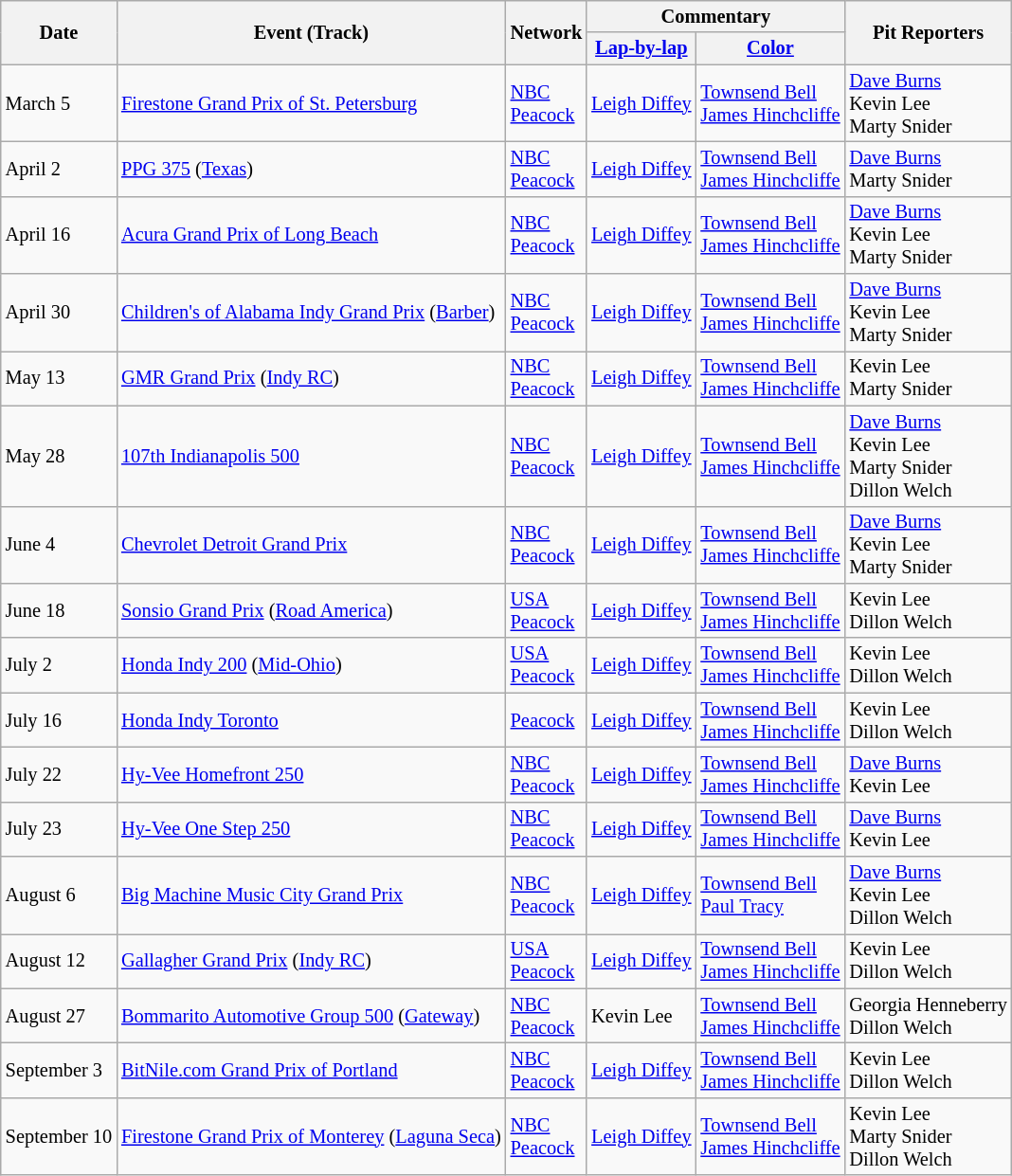<table class="wikitable" style="font-size: 85%;">
<tr>
<th rowspan=2>Date</th>
<th rowspan=2>Event (Track)</th>
<th rowspan=2>Network</th>
<th colspan=2>Commentary</th>
<th rowspan=2>Pit Reporters</th>
</tr>
<tr>
<th><a href='#'>Lap-by-lap</a></th>
<th><a href='#'>Color</a></th>
</tr>
<tr>
<td>March 5</td>
<td><a href='#'>Firestone Grand Prix of St. Petersburg</a></td>
<td><a href='#'>NBC</a><br><a href='#'>Peacock</a></td>
<td><a href='#'>Leigh Diffey</a></td>
<td><a href='#'>Townsend Bell</a><br><a href='#'>James Hinchcliffe</a></td>
<td><a href='#'>Dave Burns</a><br>Kevin Lee<br>Marty Snider</td>
</tr>
<tr>
<td>April 2</td>
<td><a href='#'>PPG 375</a>  (<a href='#'>Texas</a>)</td>
<td><a href='#'>NBC</a><br><a href='#'>Peacock</a></td>
<td><a href='#'>Leigh Diffey</a></td>
<td><a href='#'>Townsend Bell</a><br><a href='#'>James Hinchcliffe</a></td>
<td><a href='#'>Dave Burns</a><br>Marty Snider</td>
</tr>
<tr>
<td>April 16</td>
<td><a href='#'>Acura Grand Prix of Long Beach</a></td>
<td><a href='#'>NBC</a><br><a href='#'>Peacock</a></td>
<td><a href='#'>Leigh Diffey</a></td>
<td><a href='#'>Townsend Bell</a><br><a href='#'>James Hinchcliffe</a></td>
<td><a href='#'>Dave Burns</a><br>Kevin Lee<br>Marty Snider</td>
</tr>
<tr>
<td>April 30</td>
<td><a href='#'>Children's of Alabama Indy Grand Prix</a> (<a href='#'>Barber</a>)</td>
<td><a href='#'>NBC</a><br><a href='#'>Peacock</a></td>
<td><a href='#'>Leigh Diffey</a></td>
<td><a href='#'>Townsend Bell</a><br><a href='#'>James Hinchcliffe</a></td>
<td><a href='#'>Dave Burns</a><br>Kevin Lee<br>Marty Snider</td>
</tr>
<tr>
<td>May 13</td>
<td><a href='#'>GMR Grand Prix</a> (<a href='#'>Indy RC</a>)</td>
<td><a href='#'>NBC</a><br><a href='#'>Peacock</a></td>
<td><a href='#'>Leigh Diffey</a></td>
<td><a href='#'>Townsend Bell</a><br><a href='#'>James Hinchcliffe</a></td>
<td>Kevin Lee<br>Marty Snider</td>
</tr>
<tr>
<td>May 28</td>
<td><a href='#'>107th Indianapolis 500</a></td>
<td><a href='#'>NBC</a><br><a href='#'>Peacock</a></td>
<td><a href='#'>Leigh Diffey</a></td>
<td><a href='#'>Townsend Bell</a><br><a href='#'>James Hinchcliffe</a></td>
<td><a href='#'>Dave Burns</a><br>Kevin Lee<br>Marty Snider<br>Dillon Welch</td>
</tr>
<tr>
<td>June 4</td>
<td><a href='#'>Chevrolet Detroit Grand Prix</a></td>
<td><a href='#'>NBC</a><br><a href='#'>Peacock</a></td>
<td><a href='#'>Leigh Diffey</a></td>
<td><a href='#'>Townsend Bell</a><br><a href='#'>James Hinchcliffe</a></td>
<td><a href='#'>Dave Burns</a><br>Kevin Lee<br>Marty Snider</td>
</tr>
<tr>
<td>June 18</td>
<td><a href='#'>Sonsio Grand Prix</a> (<a href='#'>Road America</a>)</td>
<td><a href='#'>USA</a><br><a href='#'>Peacock</a></td>
<td><a href='#'>Leigh Diffey</a></td>
<td><a href='#'>Townsend Bell</a><br><a href='#'>James Hinchcliffe</a></td>
<td>Kevin Lee<br>Dillon Welch</td>
</tr>
<tr>
<td>July 2</td>
<td><a href='#'>Honda Indy 200</a> (<a href='#'>Mid-Ohio</a>)</td>
<td><a href='#'>USA</a><br><a href='#'>Peacock</a></td>
<td><a href='#'>Leigh Diffey</a></td>
<td><a href='#'>Townsend Bell</a><br><a href='#'>James Hinchcliffe</a></td>
<td>Kevin Lee<br>Dillon Welch</td>
</tr>
<tr>
<td>July 16</td>
<td><a href='#'>Honda Indy Toronto</a></td>
<td><a href='#'>Peacock</a></td>
<td><a href='#'>Leigh Diffey</a></td>
<td><a href='#'>Townsend Bell</a><br><a href='#'>James Hinchcliffe</a></td>
<td>Kevin Lee<br>Dillon Welch</td>
</tr>
<tr>
<td>July 22</td>
<td><a href='#'>Hy-Vee Homefront 250</a></td>
<td><a href='#'>NBC</a><br><a href='#'>Peacock</a></td>
<td><a href='#'>Leigh Diffey</a></td>
<td><a href='#'>Townsend Bell</a><br><a href='#'>James Hinchcliffe</a></td>
<td><a href='#'>Dave Burns</a><br>Kevin Lee</td>
</tr>
<tr>
<td>July 23</td>
<td><a href='#'>Hy-Vee One Step 250</a></td>
<td><a href='#'>NBC</a><br><a href='#'>Peacock</a></td>
<td><a href='#'>Leigh Diffey</a></td>
<td><a href='#'>Townsend Bell</a><br><a href='#'>James Hinchcliffe</a></td>
<td><a href='#'>Dave Burns</a><br>Kevin Lee</td>
</tr>
<tr>
<td>August 6</td>
<td><a href='#'>Big Machine Music City Grand Prix</a></td>
<td><a href='#'>NBC</a><br><a href='#'>Peacock</a></td>
<td><a href='#'>Leigh Diffey</a></td>
<td><a href='#'>Townsend Bell</a><br><a href='#'>Paul Tracy</a></td>
<td><a href='#'>Dave Burns</a><br>Kevin Lee<br>Dillon Welch</td>
</tr>
<tr>
<td>August 12</td>
<td><a href='#'>Gallagher Grand Prix</a> (<a href='#'>Indy RC</a>)</td>
<td><a href='#'>USA</a><br><a href='#'>Peacock</a></td>
<td><a href='#'>Leigh Diffey</a></td>
<td><a href='#'>Townsend Bell</a><br><a href='#'>James Hinchcliffe</a></td>
<td>Kevin Lee<br>Dillon Welch</td>
</tr>
<tr>
<td>August 27</td>
<td><a href='#'>Bommarito Automotive Group 500</a> (<a href='#'>Gateway</a>)</td>
<td><a href='#'>NBC</a><br><a href='#'>Peacock</a></td>
<td>Kevin Lee</td>
<td><a href='#'>Townsend Bell</a><br><a href='#'>James Hinchcliffe</a></td>
<td>Georgia Henneberry<br>Dillon Welch</td>
</tr>
<tr>
<td>September 3</td>
<td><a href='#'>BitNile.com Grand Prix of Portland</a></td>
<td><a href='#'>NBC</a><br><a href='#'>Peacock</a></td>
<td><a href='#'>Leigh Diffey</a></td>
<td><a href='#'>Townsend Bell</a><br><a href='#'>James Hinchcliffe</a></td>
<td>Kevin Lee<br>Dillon Welch</td>
</tr>
<tr>
<td>September 10</td>
<td><a href='#'>Firestone Grand Prix of Monterey</a> (<a href='#'>Laguna Seca</a>)</td>
<td><a href='#'>NBC</a><br><a href='#'>Peacock</a></td>
<td><a href='#'>Leigh Diffey</a></td>
<td><a href='#'>Townsend Bell</a><br><a href='#'>James Hinchcliffe</a></td>
<td>Kevin Lee<br>Marty Snider<br>Dillon Welch</td>
</tr>
</table>
